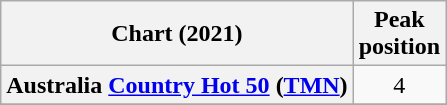<table class="wikitable sortable plainrowheaders" style="text-align:center">
<tr>
<th scope="col">Chart (2021)</th>
<th scope="col">Peak<br>position</th>
</tr>
<tr>
<th scope="row">Australia <a href='#'>Country Hot 50</a> (<a href='#'>TMN</a>)</th>
<td>4</td>
</tr>
<tr>
</tr>
<tr>
</tr>
<tr>
</tr>
<tr>
</tr>
<tr>
</tr>
</table>
